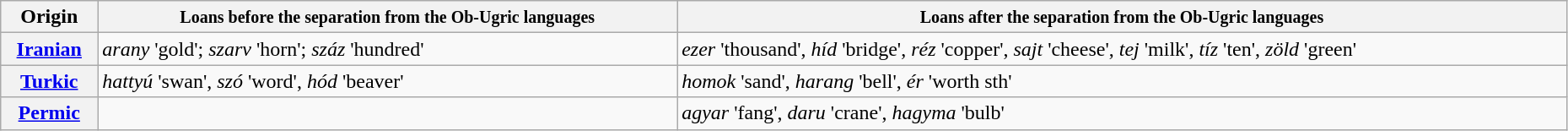<table class="wikitable" width=98%>
<tr>
<th>Origin</th>
<th width=37%><small>Loans before the separation from the Ob-Ugric languages</small></th>
<th><small>Loans after the separation from the Ob-Ugric languages</small></th>
</tr>
<tr>
<th><strong><a href='#'>Iranian</a></strong></th>
<td><em>arany</em> 'gold'; <em>szarv</em> 'horn'; <em>száz</em> 'hundred'</td>
<td><em>ezer</em> 'thousand', <em>híd</em> 'bridge', <em>réz</em> 'copper', <em>sajt</em> 'cheese', <em>tej</em> 'milk', <em>tíz</em> 'ten', <em>zöld</em> 'green'</td>
</tr>
<tr>
<th><strong><a href='#'>Turkic</a></strong></th>
<td><em>hattyú</em> 'swan', <em>szó</em> 'word', <em>hód</em> 'beaver'</td>
<td><em>homok</em> 'sand', <em>harang</em> 'bell', <em>ér</em> 'worth sth'</td>
</tr>
<tr>
<th><strong><a href='#'>Permic</a></strong></th>
<td></td>
<td><em>agyar</em> 'fang', <em>daru</em> 'crane', <em>hagyma</em> 'bulb'</td>
</tr>
</table>
